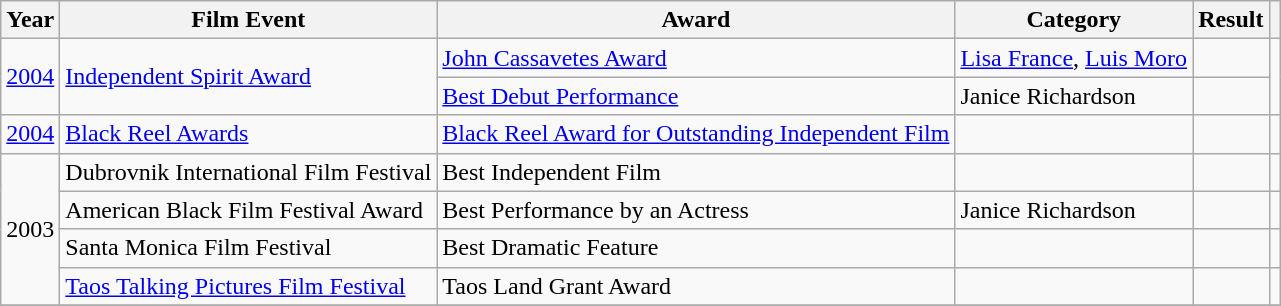<table class="wikitable">
<tr>
<th style="text-align:center;">Year</th>
<th style="text-align:center;">Film Event</th>
<th style="text-align:center;">Award</th>
<th style="text-align:center;">Category</th>
<th style="text-align:center;">Result</th>
<th></th>
</tr>
<tr>
<td rowspan="2" style="text-align:center;"><a href='#'>2004</a></td>
<td rowspan="2"><a href='#'>Independent Spirit Award</a></td>
<td><a href='#'>John Cassavetes Award</a></td>
<td><a href='#'>Lisa France</a>, <a href='#'>Luis Moro</a></td>
<td></td>
<td rowspan="2" align="center"></td>
</tr>
<tr>
<td><a href='#'>Best Debut Performance</a></td>
<td>Janice Richardson</td>
<td></td>
</tr>
<tr>
<td style="text-align:center;"><a href='#'>2004</a></td>
<td><a href='#'>Black Reel Awards</a></td>
<td><a href='#'>Black Reel Award for Outstanding Independent Film</a></td>
<td></td>
<td></td>
<td align="center"></td>
</tr>
<tr>
<td rowspan="4">2003</td>
<td>Dubrovnik International Film Festival</td>
<td>Best Independent Film</td>
<td></td>
<td></td>
<td></td>
</tr>
<tr>
<td>American Black Film Festival Award</td>
<td>Best Performance by an Actress</td>
<td>Janice Richardson</td>
<td></td>
<td align="center"></td>
</tr>
<tr>
<td>Santa Monica Film Festival</td>
<td>Best Dramatic Feature</td>
<td></td>
<td></td>
<td align="center"></td>
</tr>
<tr>
<td><a href='#'>Taos Talking Pictures Film Festival</a></td>
<td>Taos Land Grant Award</td>
<td></td>
<td></td>
<td></td>
</tr>
<tr>
</tr>
</table>
